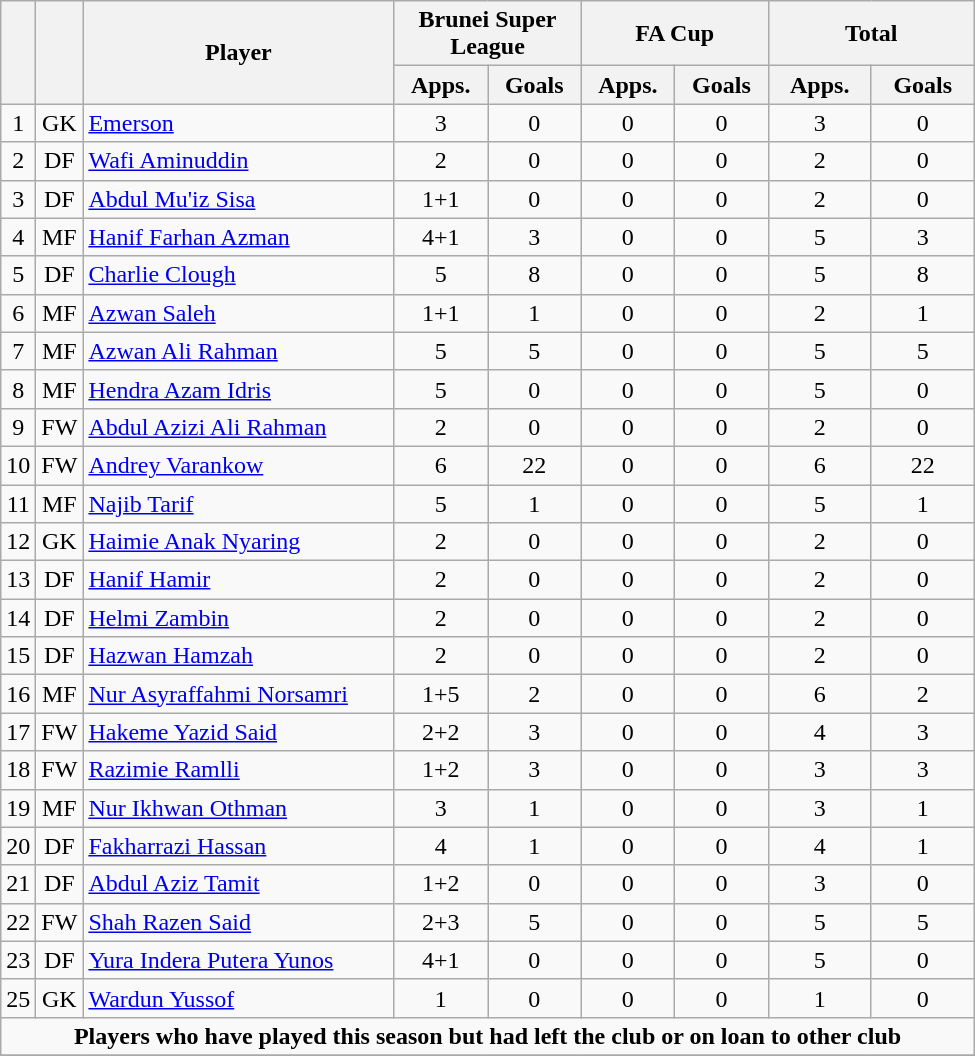<table class="wikitable" style="text-align:center; font-size:100%; width:650;">
<tr>
<th rowspan=2></th>
<th rowspan=2></th>
<th rowspan=2 width="200">Player</th>
<th colspan=2 width="110">Brunei Super League</th>
<th colspan=2 width="110">FA Cup</th>
<th colspan=2 width="130">Total</th>
</tr>
<tr>
<th width="55">Apps.</th>
<th width="55">Goals</th>
<th width="55">Apps.</th>
<th width="55">Goals</th>
<th width="55">Apps.</th>
<th width="55">Goals</th>
</tr>
<tr>
<td>1</td>
<td>GK</td>
<td align="left"> <a href='#'>Emerson</a></td>
<td>3</td>
<td>0</td>
<td>0</td>
<td>0</td>
<td>3</td>
<td>0</td>
</tr>
<tr>
<td>2</td>
<td>DF</td>
<td align="left"> <a href='#'>Wafi Aminuddin</a></td>
<td>2</td>
<td>0</td>
<td>0</td>
<td>0</td>
<td>2</td>
<td>0</td>
</tr>
<tr>
<td>3</td>
<td>DF</td>
<td align="left"> <a href='#'>Abdul Mu'iz Sisa</a></td>
<td>1+1</td>
<td>0</td>
<td>0</td>
<td>0</td>
<td>2</td>
<td>0</td>
</tr>
<tr>
<td>4</td>
<td>MF</td>
<td align="left"> <a href='#'>Hanif Farhan Azman</a></td>
<td>4+1</td>
<td>3</td>
<td>0</td>
<td>0</td>
<td>5</td>
<td>3</td>
</tr>
<tr>
<td>5</td>
<td>DF</td>
<td align="left"> <a href='#'>Charlie Clough</a></td>
<td>5</td>
<td>8</td>
<td>0</td>
<td>0</td>
<td>5</td>
<td>8</td>
</tr>
<tr>
<td>6</td>
<td>MF</td>
<td align="left"> <a href='#'>Azwan Saleh</a></td>
<td>1+1</td>
<td>1</td>
<td>0</td>
<td>0</td>
<td>2</td>
<td>1</td>
</tr>
<tr>
<td>7</td>
<td>MF</td>
<td align="left"> <a href='#'>Azwan Ali Rahman</a></td>
<td>5</td>
<td>5</td>
<td>0</td>
<td>0</td>
<td>5</td>
<td>5</td>
</tr>
<tr>
<td>8</td>
<td>MF</td>
<td align="left"> <a href='#'>Hendra Azam Idris</a></td>
<td>5</td>
<td>0</td>
<td>0</td>
<td>0</td>
<td>5</td>
<td>0</td>
</tr>
<tr>
<td>9</td>
<td>FW</td>
<td align="left"> <a href='#'>Abdul Azizi Ali Rahman</a></td>
<td>2</td>
<td>0</td>
<td>0</td>
<td>0</td>
<td>2</td>
<td>0</td>
</tr>
<tr>
<td>10</td>
<td>FW</td>
<td align="left"> <a href='#'>Andrey Varankow</a></td>
<td>6</td>
<td>22</td>
<td>0</td>
<td>0</td>
<td>6</td>
<td>22</td>
</tr>
<tr>
<td>11</td>
<td>MF</td>
<td align="left"> <a href='#'>Najib Tarif</a></td>
<td>5</td>
<td>1</td>
<td>0</td>
<td>0</td>
<td>5</td>
<td>1</td>
</tr>
<tr>
<td>12</td>
<td>GK</td>
<td align="left"> <a href='#'>Haimie Anak Nyaring</a></td>
<td>2</td>
<td>0</td>
<td>0</td>
<td>0</td>
<td>2</td>
<td>0</td>
</tr>
<tr>
<td>13</td>
<td>DF</td>
<td align="left"> <a href='#'>Hanif Hamir</a></td>
<td>2</td>
<td>0</td>
<td>0</td>
<td>0</td>
<td>2</td>
<td>0</td>
</tr>
<tr>
<td>14</td>
<td>DF</td>
<td align="left"> <a href='#'>Helmi Zambin</a></td>
<td>2</td>
<td>0</td>
<td>0</td>
<td>0</td>
<td>2</td>
<td>0</td>
</tr>
<tr>
<td>15</td>
<td>DF</td>
<td align="left"> <a href='#'>Hazwan Hamzah</a></td>
<td>2</td>
<td>0</td>
<td>0</td>
<td>0</td>
<td>2</td>
<td>0</td>
</tr>
<tr>
<td>16</td>
<td>MF</td>
<td align="left"> <a href='#'>Nur Asyraffahmi Norsamri</a></td>
<td>1+5</td>
<td>2</td>
<td>0</td>
<td>0</td>
<td>6</td>
<td>2</td>
</tr>
<tr>
<td>17</td>
<td>FW</td>
<td align="left"> <a href='#'>Hakeme Yazid Said</a></td>
<td>2+2</td>
<td>3</td>
<td>0</td>
<td>0</td>
<td>4</td>
<td>3</td>
</tr>
<tr>
<td>18</td>
<td>FW</td>
<td align="left"> <a href='#'>Razimie Ramlli</a></td>
<td>1+2</td>
<td>3</td>
<td>0</td>
<td>0</td>
<td>3</td>
<td>3</td>
</tr>
<tr>
<td>19</td>
<td>MF</td>
<td align="left"> <a href='#'>Nur Ikhwan Othman</a></td>
<td>3</td>
<td>1</td>
<td>0</td>
<td>0</td>
<td>3</td>
<td>1</td>
</tr>
<tr>
<td>20</td>
<td>DF</td>
<td align="left"> <a href='#'>Fakharrazi Hassan</a></td>
<td>4</td>
<td>1</td>
<td>0</td>
<td>0</td>
<td>4</td>
<td>1</td>
</tr>
<tr>
<td>21</td>
<td>DF</td>
<td align="left"> <a href='#'>Abdul Aziz Tamit</a></td>
<td>1+2</td>
<td>0</td>
<td>0</td>
<td>0</td>
<td>3</td>
<td>0</td>
</tr>
<tr>
<td>22</td>
<td>FW</td>
<td align="left"> <a href='#'>Shah Razen Said</a></td>
<td>2+3</td>
<td>5</td>
<td>0</td>
<td>0</td>
<td>5</td>
<td>5</td>
</tr>
<tr>
<td>23</td>
<td>DF</td>
<td align="left"> <a href='#'>Yura Indera Putera Yunos</a></td>
<td>4+1</td>
<td>0</td>
<td>0</td>
<td>0</td>
<td>5</td>
<td>0</td>
</tr>
<tr>
<td>25</td>
<td>GK</td>
<td align="left"> <a href='#'>Wardun Yussof</a></td>
<td>1</td>
<td>0</td>
<td>0</td>
<td>0</td>
<td>1</td>
<td>0</td>
</tr>
<tr>
<td colspan="17"><strong>Players who have played this season but had left the club or on loan to other club</strong></td>
</tr>
<tr>
</tr>
</table>
